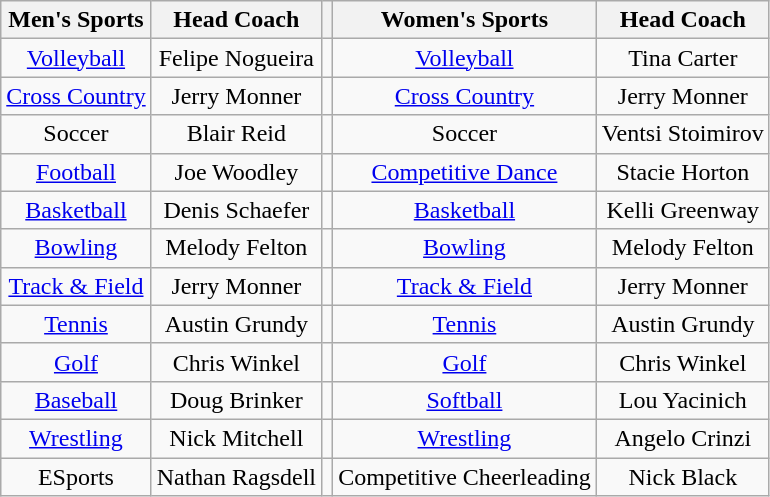<table class="wikitable" style="text-align:center; width 85%;">
<tr>
<th>Men's Sports</th>
<th>Head Coach</th>
<th></th>
<th>Women's Sports</th>
<th>Head Coach</th>
</tr>
<tr>
<td><a href='#'>Volleyball</a></td>
<td>Felipe Nogueira</td>
<td></td>
<td><a href='#'>Volleyball</a></td>
<td>Tina Carter</td>
</tr>
<tr>
<td><a href='#'>Cross Country</a></td>
<td>Jerry Monner</td>
<td></td>
<td><a href='#'>Cross Country</a></td>
<td>Jerry Monner</td>
</tr>
<tr>
<td>Soccer</td>
<td>Blair Reid</td>
<td></td>
<td>Soccer</td>
<td>Ventsi Stoimirov</td>
</tr>
<tr>
<td><a href='#'>Football</a></td>
<td>Joe Woodley</td>
<td></td>
<td><a href='#'>Competitive Dance</a></td>
<td>Stacie Horton</td>
</tr>
<tr>
<td><a href='#'>Basketball</a></td>
<td>Denis Schaefer</td>
<td></td>
<td><a href='#'>Basketball</a></td>
<td>Kelli Greenway</td>
</tr>
<tr>
<td><a href='#'>Bowling</a></td>
<td>Melody Felton</td>
<td></td>
<td><a href='#'>Bowling</a></td>
<td>Melody Felton</td>
</tr>
<tr>
<td><a href='#'>Track & Field</a></td>
<td>Jerry Monner</td>
<td></td>
<td><a href='#'>Track & Field</a></td>
<td>Jerry Monner</td>
</tr>
<tr>
<td><a href='#'>Tennis</a></td>
<td>Austin Grundy</td>
<td></td>
<td><a href='#'>Tennis</a></td>
<td>Austin Grundy</td>
</tr>
<tr>
<td><a href='#'>Golf</a></td>
<td>Chris Winkel</td>
<td></td>
<td><a href='#'>Golf</a></td>
<td>Chris Winkel</td>
</tr>
<tr>
<td><a href='#'>Baseball</a></td>
<td>Doug Brinker</td>
<td></td>
<td><a href='#'>Softball</a></td>
<td>Lou Yacinich</td>
</tr>
<tr>
<td><a href='#'>Wrestling</a></td>
<td>Nick Mitchell</td>
<td></td>
<td><a href='#'>Wrestling</a></td>
<td>Angelo Crinzi</td>
</tr>
<tr>
<td>ESports</td>
<td>Nathan Ragsdell</td>
<td></td>
<td>Competitive Cheerleading</td>
<td>Nick Black</td>
</tr>
</table>
